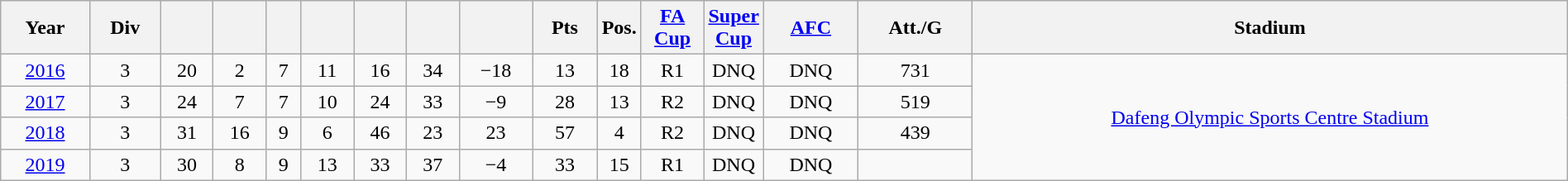<table class="wikitable sortable" width=100% style=text-align:Center>
<tr>
<th>Year</th>
<th>Div</th>
<th></th>
<th></th>
<th></th>
<th></th>
<th></th>
<th></th>
<th></th>
<th>Pts</th>
<th width=2%>Pos.</th>
<th width=4%><a href='#'>FA Cup</a></th>
<th width=2%><a href='#'>Super Cup</a></th>
<th><a href='#'>AFC</a></th>
<th>Att./G</th>
<th>Stadium</th>
</tr>
<tr>
<td><a href='#'>2016</a></td>
<td>3</td>
<td>20</td>
<td>2</td>
<td>7</td>
<td>11</td>
<td>16</td>
<td>34</td>
<td>−18</td>
<td>13</td>
<td>18</td>
<td>R1</td>
<td>DNQ</td>
<td>DNQ</td>
<td>731</td>
<td align=center rowspan=4><a href='#'>Dafeng Olympic Sports Centre Stadium</a></td>
</tr>
<tr>
<td><a href='#'>2017</a></td>
<td>3</td>
<td>24</td>
<td>7</td>
<td>7</td>
<td>10</td>
<td>24</td>
<td>33</td>
<td>−9</td>
<td>28</td>
<td>13</td>
<td>R2</td>
<td>DNQ</td>
<td>DNQ</td>
<td>519</td>
</tr>
<tr>
<td><a href='#'>2018</a></td>
<td>3</td>
<td>31</td>
<td>16</td>
<td>9</td>
<td>6</td>
<td>46</td>
<td>23</td>
<td>23</td>
<td>57</td>
<td>4</td>
<td>R2</td>
<td>DNQ</td>
<td>DNQ</td>
<td>439</td>
</tr>
<tr>
<td><a href='#'>2019</a></td>
<td>3</td>
<td>30</td>
<td>8</td>
<td>9</td>
<td>13</td>
<td>33</td>
<td>37</td>
<td>−4</td>
<td>33</td>
<td>15</td>
<td>R1</td>
<td>DNQ</td>
<td>DNQ</td>
<td></td>
</tr>
</table>
